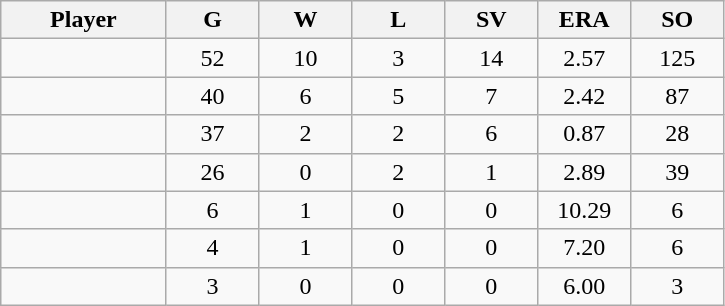<table class="wikitable sortable">
<tr>
<th bgcolor="#DDDDFF" width="16%">Player</th>
<th bgcolor="#DDDDFF" width="9%">G</th>
<th bgcolor="#DDDDFF" width="9%">W</th>
<th bgcolor="#DDDDFF" width="9%">L</th>
<th bgcolor="#DDDDFF" width="9%">SV</th>
<th bgcolor="#DDDDFF" width="9%">ERA</th>
<th bgcolor="#DDDDFF" width="9%">SO</th>
</tr>
<tr align="center">
<td></td>
<td>52</td>
<td>10</td>
<td>3</td>
<td>14</td>
<td>2.57</td>
<td>125</td>
</tr>
<tr align="center">
<td></td>
<td>40</td>
<td>6</td>
<td>5</td>
<td>7</td>
<td>2.42</td>
<td>87</td>
</tr>
<tr align="center">
<td></td>
<td>37</td>
<td>2</td>
<td>2</td>
<td>6</td>
<td>0.87</td>
<td>28</td>
</tr>
<tr align="center">
<td></td>
<td>26</td>
<td>0</td>
<td>2</td>
<td>1</td>
<td>2.89</td>
<td>39</td>
</tr>
<tr align="center">
<td></td>
<td>6</td>
<td>1</td>
<td>0</td>
<td>0</td>
<td>10.29</td>
<td>6</td>
</tr>
<tr align="center">
<td></td>
<td>4</td>
<td>1</td>
<td>0</td>
<td>0</td>
<td>7.20</td>
<td>6</td>
</tr>
<tr align="center">
<td></td>
<td>3</td>
<td>0</td>
<td>0</td>
<td>0</td>
<td>6.00</td>
<td>3</td>
</tr>
</table>
